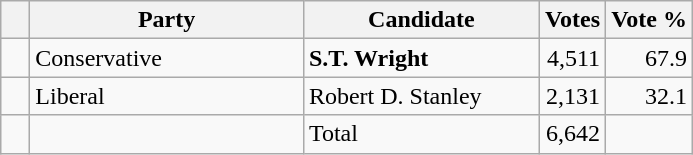<table class="wikitable">
<tr>
<th></th>
<th scope="col" width="175">Party</th>
<th scope="col" width="150">Candidate</th>
<th>Votes</th>
<th>Vote %</th>
</tr>
<tr>
<td>   </td>
<td>Conservative</td>
<td><strong>S.T. Wright</strong></td>
<td align=right>4,511</td>
<td align=right>67.9</td>
</tr>
<tr>
<td>   </td>
<td>Liberal</td>
<td>Robert D. Stanley</td>
<td align=right>2,131</td>
<td align=right>32.1</td>
</tr>
<tr |>
<td></td>
<td></td>
<td>Total</td>
<td align=right>6,642</td>
<td></td>
</tr>
</table>
